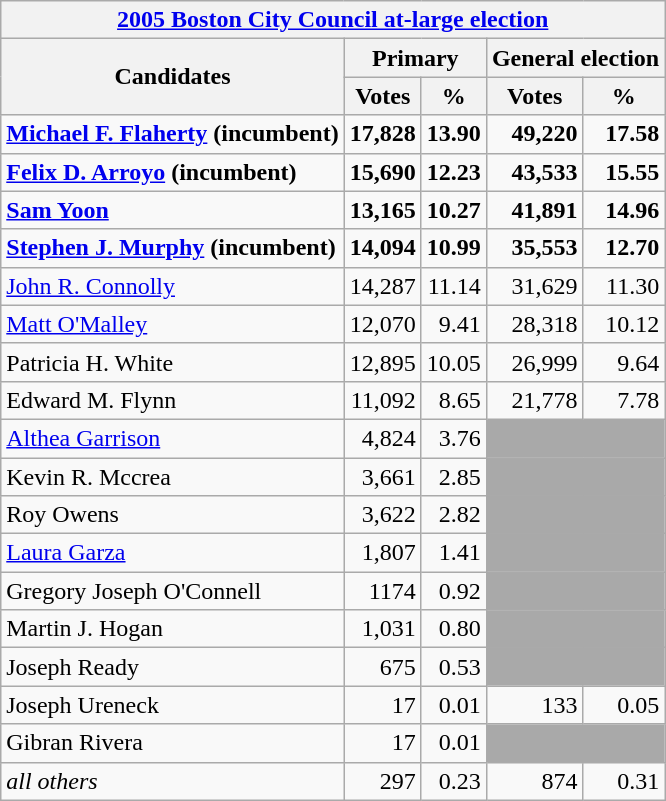<table class=wikitable>
<tr>
<th colspan=5><a href='#'>2005 Boston City Council at-large election</a></th>
</tr>
<tr>
<th colspan=1 rowspan=2><strong>Candidates</strong></th>
<th colspan=2><strong>Primary</strong></th>
<th colspan=2><strong>General election</strong></th>
</tr>
<tr>
<th>Votes</th>
<th>%</th>
<th>Votes</th>
<th>%</th>
</tr>
<tr>
<td><strong><a href='#'>Michael F. Flaherty</a> (incumbent)</strong></td>
<td align="right"><strong>17,828</strong></td>
<td align="right"><strong>13.90</strong></td>
<td align="right"><strong>49,220</strong></td>
<td align="right"><strong>17.58</strong></td>
</tr>
<tr>
<td><strong><a href='#'>Felix D. Arroyo</a> (incumbent)</strong></td>
<td align="right"><strong>15,690</strong></td>
<td align="right"><strong>12.23</strong></td>
<td align="right"><strong>43,533</strong></td>
<td align="right"><strong>15.55</strong></td>
</tr>
<tr>
<td><strong><a href='#'>Sam Yoon</a></strong></td>
<td align="right"><strong>13,165</strong></td>
<td align="right"><strong>10.27</strong></td>
<td align="right"><strong>41,891</strong></td>
<td align="right"><strong>14.96</strong></td>
</tr>
<tr>
<td><strong><a href='#'>Stephen J. Murphy</a> (incumbent)</strong></td>
<td align="right"><strong>14,094</strong></td>
<td align="right"><strong>10.99</strong></td>
<td align="right"><strong>35,553</strong></td>
<td align="right"><strong>12.70</strong></td>
</tr>
<tr>
<td><a href='#'>John R. Connolly</a></td>
<td align="right">14,287</td>
<td align="right">11.14</td>
<td align="right">31,629</td>
<td align="right">11.30</td>
</tr>
<tr>
<td><a href='#'>Matt O'Malley</a></td>
<td align="right">12,070</td>
<td align="right">9.41</td>
<td align="right">28,318</td>
<td align="right">10.12</td>
</tr>
<tr>
<td>Patricia H. White</td>
<td align="right">12,895</td>
<td align="right">10.05</td>
<td align="right">26,999</td>
<td align="right">9.64</td>
</tr>
<tr>
<td>Edward M. Flynn</td>
<td align="right">11,092</td>
<td align="right">8.65</td>
<td align="right">21,778</td>
<td align="right">7.78</td>
</tr>
<tr>
<td><a href='#'>Althea Garrison</a></td>
<td align="right">4,824</td>
<td align="right">3.76</td>
<td colspan=2 bgcolor=darkgray> </td>
</tr>
<tr>
<td>Kevin R. Mccrea</td>
<td align="right">3,661</td>
<td align="right">2.85</td>
<td colspan=2 bgcolor=darkgray> </td>
</tr>
<tr>
<td>Roy Owens</td>
<td align="right">3,622</td>
<td align="right">2.82</td>
<td colspan=2 bgcolor=darkgray> </td>
</tr>
<tr>
<td><a href='#'>Laura Garza</a></td>
<td align="right">1,807</td>
<td align="right">1.41</td>
<td colspan=2 bgcolor=darkgray> </td>
</tr>
<tr>
<td>Gregory Joseph O'Connell</td>
<td align="right">1174</td>
<td align="right">0.92</td>
<td colspan=2 bgcolor=darkgray> </td>
</tr>
<tr>
<td>Martin J. Hogan</td>
<td align="right">1,031</td>
<td align="right">0.80</td>
<td colspan=2 bgcolor=darkgray> </td>
</tr>
<tr>
<td>Joseph Ready</td>
<td align="right">675</td>
<td align="right">0.53</td>
<td colspan=2 bgcolor=darkgray> </td>
</tr>
<tr>
<td>Joseph Ureneck</td>
<td align="right">17</td>
<td align="right">0.01</td>
<td align="right">133</td>
<td align="right">0.05</td>
</tr>
<tr>
<td>Gibran Rivera</td>
<td align="right">17</td>
<td align="right">0.01</td>
<td colspan=2 bgcolor=darkgray> </td>
</tr>
<tr>
<td><em>all others</em></td>
<td align="right">297</td>
<td align="right">0.23</td>
<td align="right">874</td>
<td align="right">0.31</td>
</tr>
</table>
